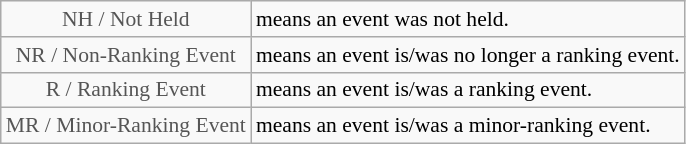<table class="wikitable" style="font-size:90%">
<tr>
<td style="text-align:center; color:#555555;" colspan="4">NH / Not Held</td>
<td>means an event was not held.</td>
</tr>
<tr>
<td style="text-align:center; color:#555555;" colspan="4">NR / Non-Ranking Event</td>
<td>means an event is/was no longer a ranking event.</td>
</tr>
<tr>
<td style="text-align:center; color:#555555;" colspan="4">R / Ranking Event</td>
<td>means an event is/was a ranking event.</td>
</tr>
<tr>
<td style="text-align:center; color:#555555;" colspan="4">MR / Minor-Ranking Event</td>
<td>means an event is/was a minor-ranking event.</td>
</tr>
</table>
